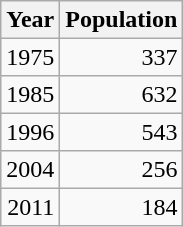<table class="wikitable" style="line-height:1.1em;" style="line-height:1.1em;">
<tr>
<th>Year</th>
<th>Population</th>
</tr>
<tr align="right">
<td>1975</td>
<td>337</td>
</tr>
<tr align="right">
<td>1985</td>
<td>632</td>
</tr>
<tr align="right">
<td>1996</td>
<td>543</td>
</tr>
<tr align="right">
<td>2004</td>
<td>256</td>
</tr>
<tr align="right">
<td>2011</td>
<td>184</td>
</tr>
</table>
